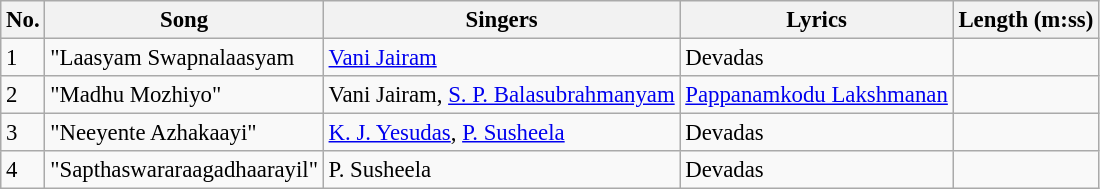<table class="wikitable" style="font-size:95%;">
<tr>
<th>No.</th>
<th>Song</th>
<th>Singers</th>
<th>Lyrics</th>
<th>Length (m:ss)</th>
</tr>
<tr>
<td>1</td>
<td>"Laasyam Swapnalaasyam</td>
<td><a href='#'>Vani Jairam</a></td>
<td>Devadas</td>
<td></td>
</tr>
<tr>
<td>2</td>
<td>"Madhu Mozhiyo"</td>
<td>Vani Jairam, <a href='#'>S. P. Balasubrahmanyam</a></td>
<td><a href='#'>Pappanamkodu Lakshmanan</a></td>
<td></td>
</tr>
<tr>
<td>3</td>
<td>"Neeyente Azhakaayi"</td>
<td><a href='#'>K. J. Yesudas</a>, <a href='#'>P. Susheela</a></td>
<td>Devadas</td>
<td></td>
</tr>
<tr>
<td>4</td>
<td>"Sapthaswararaagadhaarayil"</td>
<td>P. Susheela</td>
<td>Devadas</td>
<td></td>
</tr>
</table>
